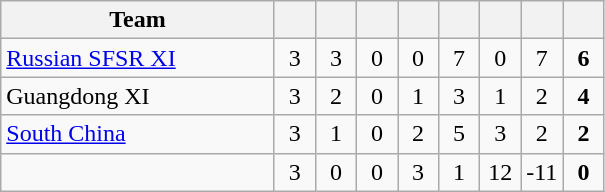<table class=wikitable style="text-align:center">
<tr>
<th width="175">Team</th>
<th width="20"></th>
<th width="20"></th>
<th width="20"></th>
<th width="20"></th>
<th width="20"></th>
<th width="20"></th>
<th width="20"></th>
<th width="20"></th>
</tr>
<tr>
<td align=left> <a href='#'>Russian SFSR XI</a></td>
<td>3</td>
<td>3</td>
<td>0</td>
<td>0</td>
<td>7</td>
<td>0</td>
<td>7</td>
<td><strong>6</strong></td>
</tr>
<tr>
<td align=left> Guangdong XI</td>
<td>3</td>
<td>2</td>
<td>0</td>
<td>1</td>
<td>3</td>
<td>1</td>
<td>2</td>
<td><strong>4</strong></td>
</tr>
<tr>
<td align=left> <a href='#'>South China</a></td>
<td>3</td>
<td>1</td>
<td>0</td>
<td>2</td>
<td>5</td>
<td>3</td>
<td>2</td>
<td><strong>2</strong></td>
</tr>
<tr>
<td align=left></td>
<td>3</td>
<td>0</td>
<td>0</td>
<td>3</td>
<td>1</td>
<td>12</td>
<td>-11</td>
<td><strong>0</strong></td>
</tr>
</table>
